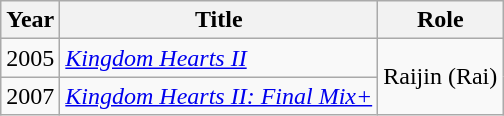<table class="wikitable sortable">
<tr>
<th>Year</th>
<th>Title</th>
<th>Role</th>
</tr>
<tr>
<td>2005</td>
<td><em><a href='#'>Kingdom Hearts II</a></em></td>
<td rowspan="2">Raijin (Rai)</td>
</tr>
<tr>
<td>2007</td>
<td><em><a href='#'>Kingdom Hearts II: Final Mix+</a></em></td>
</tr>
</table>
